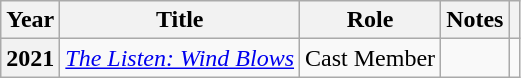<table class="wikitable plainrowheaders sortable">
<tr>
<th scope="col">Year</th>
<th scope="col">Title</th>
<th scope="col">Role</th>
<th scope="col">Notes</th>
<th scope="col" class="unsortable"></th>
</tr>
<tr>
<th scope="row">2021</th>
<td><em><a href='#'>The Listen: Wind Blows</a></em></td>
<td>Cast Member</td>
<td></td>
<td></td>
</tr>
</table>
